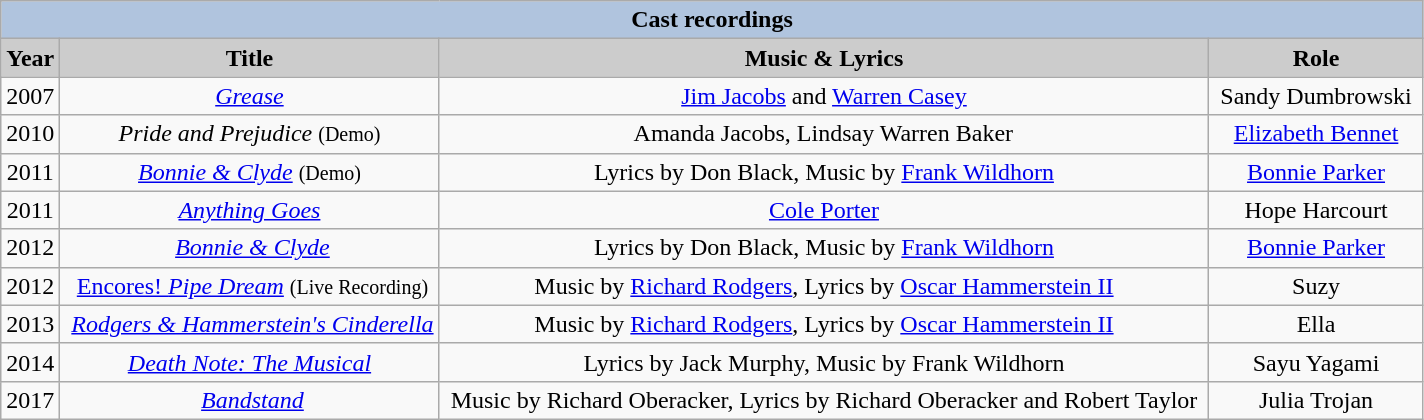<table class="wikitable" style="text-align:center;">
<tr>
<th colspan=5 style="background:#B0C4DE;">Cast recordings</th>
</tr>
<tr>
<th style="background:#ccc;">Year</th>
<th style="background:#ccc;">Title</th>
<th style="background:#ccc;">Music & Lyrics</th>
<th style="background:#ccc;">Role</th>
</tr>
<tr>
<td>2007</td>
<td><em><a href='#'>Grease</a></em></td>
<td><a href='#'>Jim Jacobs</a> and <a href='#'>Warren Casey</a></td>
<td> Sandy Dumbrowski </td>
</tr>
<tr>
<td>2010</td>
<td> <em>Pride and Prejudice</em> <small>(Demo)</small> </td>
<td> Amanda Jacobs, Lindsay Warren Baker </td>
<td> <a href='#'>Elizabeth Bennet</a> </td>
</tr>
<tr>
<td>2011</td>
<td> <em><a href='#'>Bonnie & Clyde</a></em> <small>(Demo)</small> </td>
<td> Lyrics by Don Black, Music by <a href='#'>Frank Wildhorn</a> </td>
<td> <a href='#'>Bonnie Parker</a> </td>
</tr>
<tr>
<td>2011</td>
<td><em><a href='#'>Anything Goes</a></em></td>
<td><a href='#'>Cole Porter</a></td>
<td> Hope Harcourt </td>
</tr>
<tr>
<td>2012</td>
<td> <em><a href='#'>Bonnie & Clyde</a></em></td>
<td> Lyrics by Don Black, Music by <a href='#'>Frank Wildhorn</a> </td>
<td> <a href='#'>Bonnie Parker</a> </td>
</tr>
<tr>
<td>2012</td>
<td> <a href='#'>Encores! <em>Pipe Dream</em></a> <small>(Live Recording)</small></td>
<td> Music by <a href='#'>Richard Rodgers</a>, Lyrics by <a href='#'>Oscar Hammerstein II</a> </td>
<td> Suzy </td>
</tr>
<tr>
<td>2013</td>
<td> <em><a href='#'>Rodgers & Hammerstein's Cinderella</a></em></td>
<td> Music by <a href='#'>Richard Rodgers</a>, Lyrics by <a href='#'>Oscar Hammerstein II</a> </td>
<td> Ella </td>
</tr>
<tr>
<td>2014</td>
<td><em><a href='#'>Death Note: The Musical</a></em></td>
<td>Lyrics by Jack Murphy, Music by Frank Wildhorn</td>
<td>Sayu Yagami</td>
</tr>
<tr>
<td>2017</td>
<td> <em><a href='#'>Bandstand</a></em></td>
<td> Music by Richard Oberacker, Lyrics by Richard Oberacker and Robert Taylor </td>
<td> Julia Trojan </td>
</tr>
</table>
